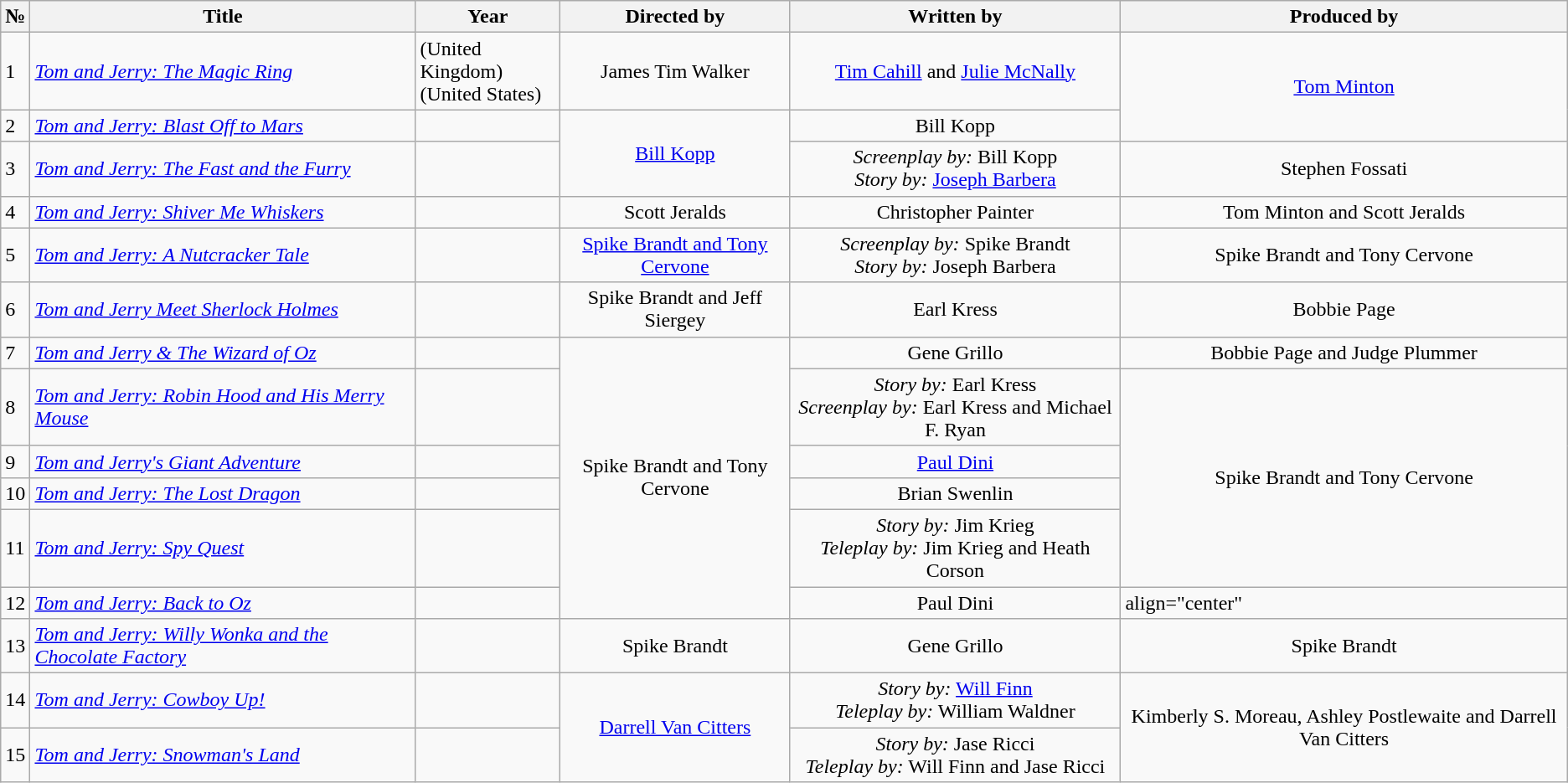<table class="wikitable">
<tr>
<th style="width:1em">№</th>
<th>Title</th>
<th>Year</th>
<th>Directed by</th>
<th>Written by</th>
<th>Produced by</th>
</tr>
<tr>
<td>1</td>
<td><em><a href='#'>Tom and Jerry: The Magic Ring</a></em></td>
<td> (United Kingdom)<br> (United States)</td>
<td align="center">James Tim Walker</td>
<td align="center"><a href='#'>Tim Cahill</a> and <a href='#'>Julie McNally</a></td>
<td align="center" rowspan="2"><a href='#'>Tom Minton</a></td>
</tr>
<tr>
<td>2</td>
<td><em><a href='#'>Tom and Jerry: Blast Off to Mars</a></em></td>
<td></td>
<td align="center" rowspan="2"><a href='#'>Bill Kopp</a></td>
<td align="center">Bill Kopp</td>
</tr>
<tr>
<td>3</td>
<td><em><a href='#'>Tom and Jerry: The Fast and the Furry</a></em></td>
<td></td>
<td align="center"><em>Screenplay by:</em> Bill Kopp<br><em>Story by:</em> <a href='#'>Joseph Barbera</a></td>
<td align="center">Stephen Fossati</td>
</tr>
<tr>
<td>4</td>
<td><em><a href='#'>Tom and Jerry: Shiver Me Whiskers</a></em></td>
<td></td>
<td align="center">Scott Jeralds</td>
<td align="center">Christopher Painter</td>
<td align="center">Tom Minton and Scott Jeralds</td>
</tr>
<tr>
<td>5</td>
<td><em><a href='#'>Tom and Jerry: A Nutcracker Tale</a></em></td>
<td></td>
<td align="center"><a href='#'>Spike Brandt and Tony Cervone</a></td>
<td align="center"><em>Screenplay by:</em> Spike Brandt<br><em>Story by:</em> Joseph Barbera</td>
<td align="center">Spike Brandt and Tony Cervone</td>
</tr>
<tr>
<td>6</td>
<td><em><a href='#'>Tom and Jerry Meet Sherlock Holmes</a></em></td>
<td></td>
<td align="center">Spike Brandt and Jeff Siergey</td>
<td align="center">Earl Kress</td>
<td align="center">Bobbie Page</td>
</tr>
<tr>
<td>7</td>
<td><em><a href='#'>Tom and Jerry & The Wizard of Oz</a></em></td>
<td></td>
<td align="center" rowspan="6">Spike Brandt and Tony Cervone</td>
<td align="center">Gene Grillo</td>
<td align="center">Bobbie Page and Judge Plummer</td>
</tr>
<tr>
<td>8</td>
<td><em><a href='#'>Tom and Jerry: Robin Hood and His Merry Mouse</a></em></td>
<td></td>
<td align="center"><em>Story by:</em> Earl Kress<br><em>Screenplay by:</em> Earl Kress and Michael F. Ryan</td>
<td align="center" rowspan="4">Spike Brandt and Tony Cervone</td>
</tr>
<tr>
<td>9</td>
<td><em><a href='#'>Tom and Jerry's Giant Adventure</a></em></td>
<td></td>
<td align="center"><a href='#'>Paul Dini</a></td>
</tr>
<tr>
<td>10</td>
<td><em><a href='#'>Tom and Jerry: The Lost Dragon</a></em></td>
<td></td>
<td align="center">Brian Swenlin</td>
</tr>
<tr>
<td>11</td>
<td><em><a href='#'>Tom and Jerry: Spy Quest</a></em></td>
<td></td>
<td align="center"><em>Story by:</em> Jim Krieg<br><em>Teleplay by:</em> Jim Krieg and Heath Corson</td>
</tr>
<tr>
<td>12</td>
<td><em><a href='#'>Tom and Jerry: Back to Oz</a></em></td>
<td></td>
<td align="center">Paul Dini</td>
<td>align="center" </td>
</tr>
<tr>
<td>13</td>
<td><em><a href='#'>Tom and Jerry: Willy Wonka and the Chocolate Factory</a></em></td>
<td></td>
<td align="center">Spike Brandt</td>
<td align="center">Gene Grillo</td>
<td align="center">Spike Brandt</td>
</tr>
<tr>
<td>14</td>
<td><em><a href='#'>Tom and Jerry: Cowboy Up!</a></em></td>
<td></td>
<td align="center" rowspan="2"><a href='#'>Darrell Van Citters</a></td>
<td align="center"><em>Story by:</em> <a href='#'>Will Finn</a><br><em>Teleplay by:</em> William Waldner</td>
<td align="center" rowspan="2">Kimberly S. Moreau, Ashley Postlewaite and Darrell Van Citters</td>
</tr>
<tr>
<td>15</td>
<td><em><a href='#'>Tom and Jerry: Snowman's Land</a></em></td>
<td></td>
<td align="center"><em>Story by:</em> Jase Ricci<br><em>Teleplay by:</em> Will Finn and Jase Ricci</td>
</tr>
</table>
